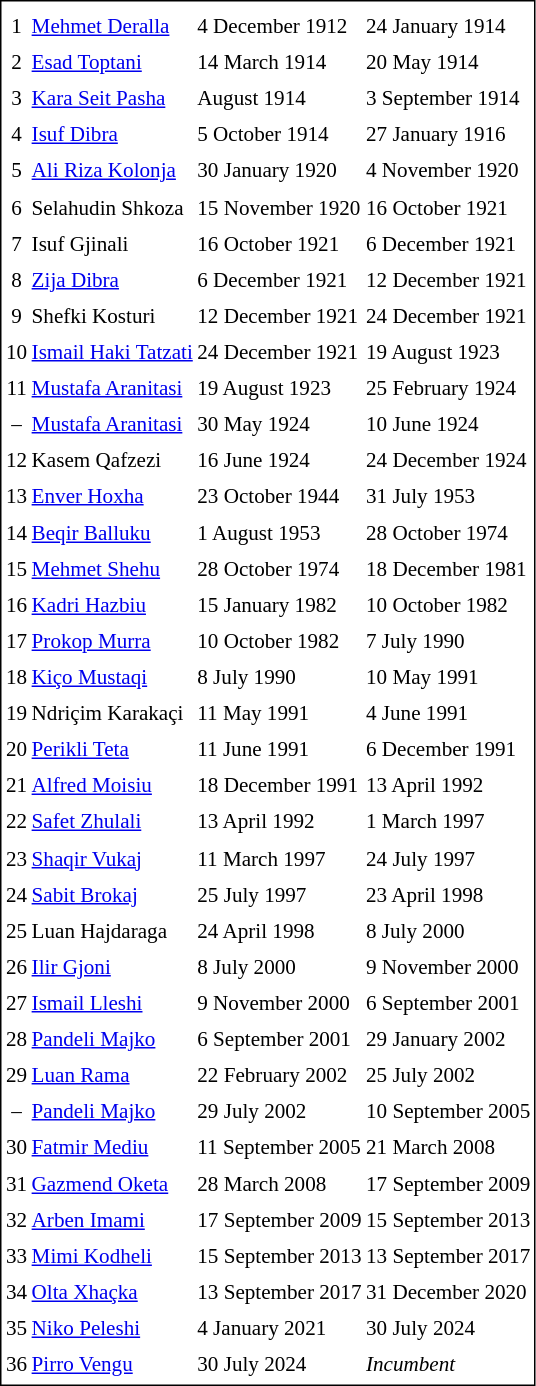<table cellpadding="0" cellspacing="3" style="border:1px solid #000000; font-size:88%; line-height: 1.5em;">
<tr>
<td><strong></strong></td>
<td><strong></strong></td>
<td colspan="2"></td>
</tr>
<tr>
<td align="center">1</td>
<td><a href='#'>Mehmet Deralla</a></td>
<td>4 December 1912</td>
<td>24 January 1914</td>
</tr>
<tr>
<td align="center">2</td>
<td><a href='#'>Esad Toptani</a></td>
<td>14 March 1914</td>
<td>20 May 1914</td>
</tr>
<tr>
<td align="center">3</td>
<td><a href='#'>Kara Seit Pasha</a></td>
<td>August 1914</td>
<td>3 September 1914</td>
</tr>
<tr>
<td align="center">4</td>
<td><a href='#'>Isuf Dibra</a></td>
<td>5 October 1914</td>
<td>27 January 1916</td>
</tr>
<tr>
<td align="center">5</td>
<td><a href='#'>Ali Riza Kolonja</a></td>
<td>30 January 1920</td>
<td>4 November 1920</td>
</tr>
<tr>
<td align="center">6</td>
<td>Selahudin Shkoza</td>
<td>15 November 1920</td>
<td>16 October 1921</td>
</tr>
<tr>
<td align="center">7</td>
<td>Isuf Gjinali</td>
<td>16 October 1921</td>
<td>6 December 1921</td>
</tr>
<tr>
<td align="center">8</td>
<td><a href='#'>Zija Dibra</a></td>
<td>6 December 1921</td>
<td>12 December 1921</td>
</tr>
<tr>
<td align="center">9</td>
<td>Shefki Kosturi</td>
<td>12 December 1921</td>
<td>24 December 1921</td>
</tr>
<tr>
<td align="center">10</td>
<td><a href='#'>Ismail Haki Tatzati</a></td>
<td>24 December 1921</td>
<td>19 August 1923</td>
</tr>
<tr>
<td align="center">11</td>
<td><a href='#'>Mustafa Aranitasi</a></td>
<td>19 August 1923</td>
<td>25 February 1924</td>
</tr>
<tr>
<td align="center">–</td>
<td><a href='#'>Mustafa Aranitasi</a></td>
<td>30 May 1924</td>
<td>10 June 1924</td>
</tr>
<tr>
<td align="center">12</td>
<td>Kasem Qafzezi</td>
<td>16 June 1924</td>
<td>24 December 1924</td>
</tr>
<tr>
<td align="center">13</td>
<td><a href='#'>Enver Hoxha</a></td>
<td>23 October 1944</td>
<td>31 July 1953</td>
</tr>
<tr>
<td align="center">14</td>
<td><a href='#'>Beqir Balluku</a></td>
<td>1 August 1953</td>
<td>28 October 1974</td>
</tr>
<tr>
<td align="center">15</td>
<td><a href='#'>Mehmet Shehu</a></td>
<td>28 October 1974</td>
<td>18 December 1981</td>
</tr>
<tr>
<td align="center">16</td>
<td><a href='#'>Kadri Hazbiu</a></td>
<td>15 January 1982</td>
<td>10 October 1982</td>
</tr>
<tr>
<td align="center">17</td>
<td><a href='#'>Prokop Murra</a></td>
<td>10 October 1982</td>
<td>7 July 1990</td>
</tr>
<tr>
<td align="center">18</td>
<td><a href='#'>Kiço Mustaqi</a></td>
<td>8 July 1990</td>
<td>10 May 1991</td>
</tr>
<tr>
<td align="center">19</td>
<td>Ndriçim Karakaçi</td>
<td>11 May 1991</td>
<td>4 June 1991</td>
</tr>
<tr>
<td align="center">20</td>
<td><a href='#'>Perikli Teta</a></td>
<td>11 June 1991</td>
<td>6 December 1991</td>
</tr>
<tr>
<td align="center">21</td>
<td><a href='#'>Alfred Moisiu</a></td>
<td>18 December 1991</td>
<td>13 April 1992</td>
</tr>
<tr>
<td align="center">22</td>
<td><a href='#'>Safet Zhulali</a></td>
<td>13 April 1992</td>
<td>1 March 1997</td>
</tr>
<tr>
<td align="center">23</td>
<td><a href='#'>Shaqir Vukaj</a></td>
<td>11 March 1997</td>
<td>24 July 1997</td>
</tr>
<tr>
<td align="center">24</td>
<td><a href='#'>Sabit Brokaj</a></td>
<td>25 July 1997</td>
<td>23 April 1998</td>
</tr>
<tr>
<td align="center">25</td>
<td>Luan Hajdaraga</td>
<td>24 April 1998</td>
<td>8 July 2000</td>
</tr>
<tr>
<td align="center">26</td>
<td><a href='#'>Ilir Gjoni</a></td>
<td>8 July 2000</td>
<td>9 November 2000</td>
</tr>
<tr>
<td align="center">27</td>
<td><a href='#'>Ismail Lleshi</a></td>
<td>9 November 2000</td>
<td>6 September 2001</td>
</tr>
<tr>
<td align="center">28</td>
<td><a href='#'>Pandeli Majko</a></td>
<td>6 September 2001</td>
<td>29 January 2002</td>
</tr>
<tr>
<td align="center">29</td>
<td><a href='#'>Luan Rama</a></td>
<td>22 February 2002</td>
<td>25 July 2002</td>
</tr>
<tr>
<td align="center">–</td>
<td><a href='#'>Pandeli Majko</a></td>
<td>29 July 2002</td>
<td>10 September 2005</td>
</tr>
<tr>
<td align="center">30</td>
<td><a href='#'>Fatmir Mediu</a></td>
<td>11 September 2005</td>
<td>21 March 2008</td>
</tr>
<tr>
<td align="center">31</td>
<td><a href='#'>Gazmend Oketa</a></td>
<td>28 March 2008</td>
<td>17 September 2009</td>
</tr>
<tr>
<td align="center">32</td>
<td><a href='#'>Arben Imami</a></td>
<td>17 September 2009</td>
<td>15 September 2013</td>
</tr>
<tr>
<td align="center">33</td>
<td><a href='#'>Mimi Kodheli</a></td>
<td>15 September 2013</td>
<td>13 September 2017</td>
</tr>
<tr>
<td align="center">34</td>
<td><a href='#'>Olta Xhaçka</a></td>
<td>13 September 2017</td>
<td>31 December 2020</td>
</tr>
<tr>
<td align="center">35</td>
<td><a href='#'>Niko Peleshi</a></td>
<td>4 January 2021</td>
<td>30 July 2024</td>
</tr>
<tr>
<td align="center">36</td>
<td><a href='#'>Pirro Vengu</a></td>
<td>30 July 2024</td>
<td><em>Incumbent</em></td>
</tr>
</table>
